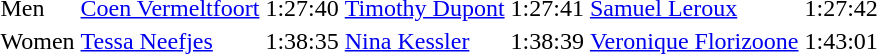<table>
<tr>
<td align="left">Men</td>
<td> <a href='#'>Coen Vermeltfoort</a></td>
<td>1:27:40</td>
<td> <a href='#'>Timothy Dupont</a></td>
<td>1:27:41</td>
<td> <a href='#'>Samuel Leroux</a></td>
<td>1:27:42</td>
</tr>
<tr>
<td align="left">Women</td>
<td> <a href='#'>Tessa Neefjes</a></td>
<td>1:38:35</td>
<td> <a href='#'>Nina Kessler</a></td>
<td>1:38:39</td>
<td> <a href='#'>Veronique Florizoone</a></td>
<td>1:43:01</td>
</tr>
</table>
